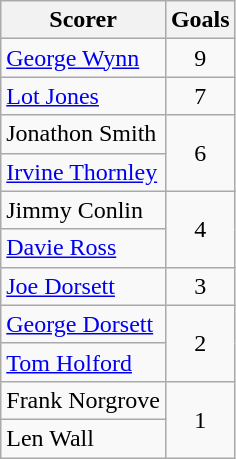<table class="wikitable">
<tr>
<th>Scorer</th>
<th>Goals</th>
</tr>
<tr>
<td> <a href='#'>George Wynn</a></td>
<td align=center>9</td>
</tr>
<tr>
<td> <a href='#'>Lot Jones</a></td>
<td align=center>7</td>
</tr>
<tr>
<td>Jonathon Smith</td>
<td rowspan="2" align=center>6</td>
</tr>
<tr>
<td> <a href='#'>Irvine Thornley</a></td>
</tr>
<tr>
<td>Jimmy Conlin</td>
<td rowspan="2" align=center>4</td>
</tr>
<tr>
<td> <a href='#'>Davie Ross</a></td>
</tr>
<tr>
<td> <a href='#'>Joe Dorsett</a></td>
<td align=center>3</td>
</tr>
<tr>
<td> <a href='#'>George Dorsett</a></td>
<td rowspan="2" align=center>2</td>
</tr>
<tr>
<td> <a href='#'>Tom Holford</a></td>
</tr>
<tr>
<td>Frank Norgrove</td>
<td rowspan="2" align=center>1</td>
</tr>
<tr>
<td>Len Wall</td>
</tr>
</table>
